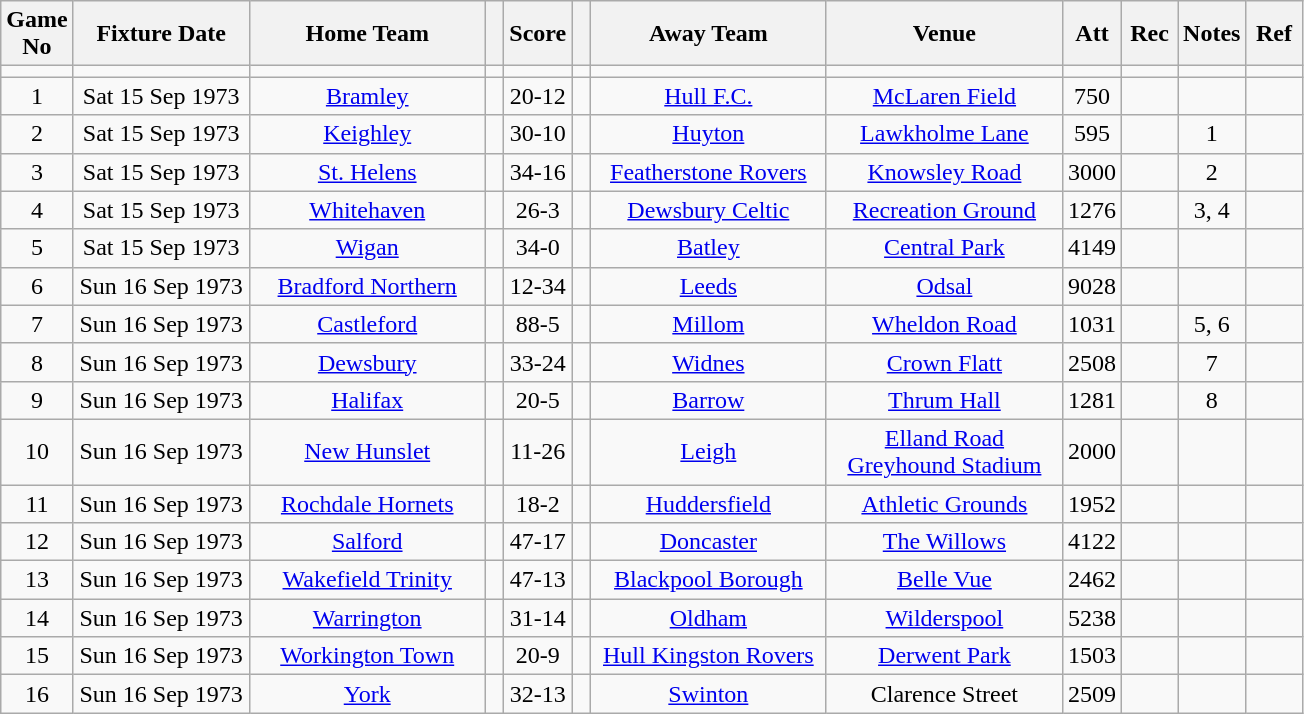<table class="wikitable" style="text-align:center;">
<tr>
<th width=10 abbr="No">Game No</th>
<th width=110 abbr="Date">Fixture Date</th>
<th width=150 abbr="Home Team">Home Team</th>
<th width=5 abbr="space"></th>
<th width=20 abbr="Score">Score</th>
<th width=5 abbr="space"></th>
<th width=150 abbr="Away Team">Away Team</th>
<th width=150 abbr="Venue">Venue</th>
<th width=30 abbr="Att">Att</th>
<th width=30 abbr="Rec">Rec</th>
<th width=20 abbr="Notes">Notes</th>
<th width=30 abbr="Ref">Ref</th>
</tr>
<tr>
<td></td>
<td></td>
<td></td>
<td></td>
<td></td>
<td></td>
<td></td>
<td></td>
<td></td>
<td></td>
<td></td>
<td></td>
</tr>
<tr>
<td>1</td>
<td>Sat 15 Sep 1973</td>
<td><a href='#'>Bramley</a></td>
<td></td>
<td>20-12</td>
<td></td>
<td><a href='#'>Hull F.C.</a></td>
<td><a href='#'>McLaren Field</a></td>
<td>750</td>
<td></td>
<td></td>
<td></td>
</tr>
<tr>
<td>2</td>
<td>Sat 15 Sep 1973</td>
<td><a href='#'>Keighley</a></td>
<td></td>
<td>30-10</td>
<td></td>
<td><a href='#'>Huyton</a></td>
<td><a href='#'>Lawkholme Lane</a></td>
<td>595</td>
<td></td>
<td>1</td>
<td></td>
</tr>
<tr>
<td>3</td>
<td>Sat 15 Sep 1973</td>
<td><a href='#'>St. Helens</a></td>
<td></td>
<td>34-16</td>
<td></td>
<td><a href='#'>Featherstone Rovers</a></td>
<td><a href='#'>Knowsley Road</a></td>
<td>3000</td>
<td></td>
<td>2</td>
<td></td>
</tr>
<tr>
<td>4</td>
<td>Sat 15 Sep 1973</td>
<td><a href='#'>Whitehaven</a></td>
<td></td>
<td>26-3</td>
<td></td>
<td><a href='#'>Dewsbury Celtic</a></td>
<td><a href='#'>Recreation Ground</a></td>
<td>1276</td>
<td></td>
<td>3, 4</td>
<td></td>
</tr>
<tr>
<td>5</td>
<td>Sat 15 Sep 1973</td>
<td><a href='#'>Wigan</a></td>
<td></td>
<td>34-0</td>
<td></td>
<td><a href='#'>Batley</a></td>
<td><a href='#'>Central Park</a></td>
<td>4149</td>
<td></td>
<td></td>
<td></td>
</tr>
<tr>
<td>6</td>
<td>Sun 16 Sep 1973</td>
<td><a href='#'>Bradford Northern</a></td>
<td></td>
<td>12-34</td>
<td></td>
<td><a href='#'>Leeds</a></td>
<td><a href='#'>Odsal</a></td>
<td>9028</td>
<td></td>
<td></td>
<td></td>
</tr>
<tr>
<td>7</td>
<td>Sun 16 Sep 1973</td>
<td><a href='#'>Castleford</a></td>
<td></td>
<td>88-5</td>
<td></td>
<td><a href='#'>Millom</a></td>
<td><a href='#'>Wheldon Road</a></td>
<td>1031</td>
<td></td>
<td>5, 6</td>
<td></td>
</tr>
<tr>
<td>8</td>
<td>Sun 16 Sep 1973</td>
<td><a href='#'>Dewsbury</a></td>
<td></td>
<td>33-24</td>
<td></td>
<td><a href='#'>Widnes</a></td>
<td><a href='#'>Crown Flatt</a></td>
<td>2508</td>
<td></td>
<td>7</td>
<td></td>
</tr>
<tr>
<td>9</td>
<td>Sun 16 Sep 1973</td>
<td><a href='#'>Halifax</a></td>
<td></td>
<td>20-5</td>
<td></td>
<td><a href='#'>Barrow</a></td>
<td><a href='#'>Thrum Hall</a></td>
<td>1281</td>
<td></td>
<td>8</td>
<td></td>
</tr>
<tr>
<td>10</td>
<td>Sun 16 Sep 1973</td>
<td><a href='#'>New Hunslet</a></td>
<td></td>
<td>11-26</td>
<td></td>
<td><a href='#'>Leigh</a></td>
<td><a href='#'>Elland Road Greyhound Stadium</a></td>
<td>2000</td>
<td></td>
<td></td>
<td></td>
</tr>
<tr>
<td>11</td>
<td>Sun 16 Sep 1973</td>
<td><a href='#'>Rochdale Hornets</a></td>
<td></td>
<td>18-2</td>
<td></td>
<td><a href='#'>Huddersfield</a></td>
<td><a href='#'>Athletic Grounds</a></td>
<td>1952</td>
<td></td>
<td></td>
<td></td>
</tr>
<tr>
<td>12</td>
<td>Sun 16 Sep 1973</td>
<td><a href='#'>Salford</a></td>
<td></td>
<td>47-17</td>
<td></td>
<td><a href='#'>Doncaster</a></td>
<td><a href='#'>The Willows</a></td>
<td>4122</td>
<td></td>
<td></td>
<td></td>
</tr>
<tr>
<td>13</td>
<td>Sun 16 Sep 1973</td>
<td><a href='#'>Wakefield Trinity</a></td>
<td></td>
<td>47-13</td>
<td></td>
<td><a href='#'>Blackpool Borough</a></td>
<td><a href='#'>Belle Vue</a></td>
<td>2462</td>
<td></td>
<td></td>
<td></td>
</tr>
<tr>
<td>14</td>
<td>Sun 16 Sep 1973</td>
<td><a href='#'>Warrington</a></td>
<td></td>
<td>31-14</td>
<td></td>
<td><a href='#'>Oldham</a></td>
<td><a href='#'>Wilderspool</a></td>
<td>5238</td>
<td></td>
<td></td>
<td></td>
</tr>
<tr>
<td>15</td>
<td>Sun 16 Sep 1973</td>
<td><a href='#'>Workington Town</a></td>
<td></td>
<td>20-9</td>
<td></td>
<td><a href='#'>Hull Kingston Rovers</a></td>
<td><a href='#'>Derwent Park</a></td>
<td>1503</td>
<td></td>
<td></td>
<td></td>
</tr>
<tr>
<td>16</td>
<td>Sun 16 Sep 1973</td>
<td><a href='#'>York</a></td>
<td></td>
<td>32-13</td>
<td></td>
<td><a href='#'>Swinton</a></td>
<td>Clarence Street</td>
<td>2509</td>
<td></td>
<td></td>
<td></td>
</tr>
</table>
